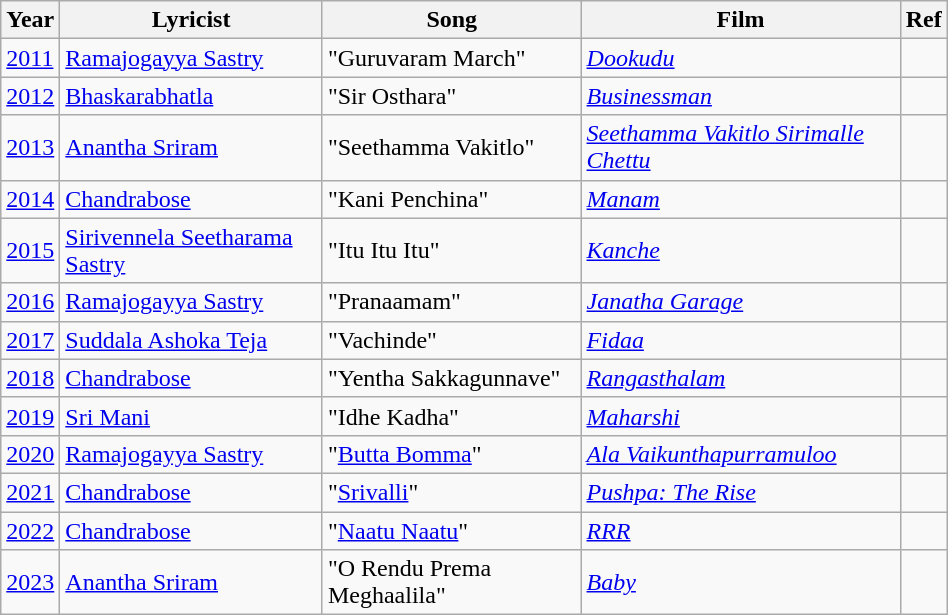<table class="wikitable sortable" style="width:50%;">
<tr>
<th>Year</th>
<th>Lyricist</th>
<th>Song</th>
<th>Film</th>
<th>Ref</th>
</tr>
<tr>
<td><a href='#'>2011</a></td>
<td><a href='#'>Ramajogayya Sastry</a></td>
<td>"Guruvaram March"</td>
<td><a href='#'><em>Dookudu</em></a></td>
<td></td>
</tr>
<tr>
<td><a href='#'>2012</a></td>
<td><a href='#'>Bhaskarabhatla</a></td>
<td>"Sir Osthara"</td>
<td><em><a href='#'>Businessman</a></em></td>
<td></td>
</tr>
<tr>
<td><a href='#'>2013</a></td>
<td><a href='#'>Anantha Sriram</a></td>
<td>"Seethamma Vakitlo"</td>
<td><a href='#'><em>Seethamma Vakitlo Sirimalle Chettu</em></a></td>
<td></td>
</tr>
<tr>
<td><a href='#'>2014</a></td>
<td><a href='#'>Chandrabose</a></td>
<td>"Kani Penchina"</td>
<td><a href='#'><em>Manam</em></a></td>
<td></td>
</tr>
<tr>
<td><a href='#'>2015</a></td>
<td><a href='#'>Sirivennela Seetharama Sastry</a></td>
<td>"Itu Itu Itu"</td>
<td><a href='#'><em>Kanche</em></a></td>
<td></td>
</tr>
<tr>
<td><a href='#'>2016</a></td>
<td><a href='#'>Ramajogayya Sastry</a></td>
<td>"Pranaamam"</td>
<td><em><a href='#'>Janatha Garage</a></em></td>
<td></td>
</tr>
<tr>
<td><a href='#'>2017</a></td>
<td><a href='#'>Suddala Ashoka Teja</a></td>
<td>"Vachinde"</td>
<td><em><a href='#'>Fidaa</a></em></td>
<td></td>
</tr>
<tr>
<td><a href='#'>2018</a></td>
<td><a href='#'>Chandrabose</a></td>
<td>"Yentha Sakkagunnave"</td>
<td><a href='#'><em>Rangasthalam</em></a></td>
<td></td>
</tr>
<tr>
<td><a href='#'>2019</a></td>
<td><a href='#'>Sri Mani</a></td>
<td>"Idhe Kadha"</td>
<td><a href='#'><em>Maharshi</em></a></td>
<td></td>
</tr>
<tr>
<td><a href='#'>2020</a></td>
<td><a href='#'>Ramajogayya Sastry</a></td>
<td>"<a href='#'>Butta Bomma</a>"</td>
<td><a href='#'><em>Ala Vaikunthapurramuloo</em></a></td>
<td></td>
</tr>
<tr>
<td><a href='#'>2021</a></td>
<td><a href='#'>Chandrabose</a></td>
<td>"<a href='#'>Srivalli</a>"</td>
<td><a href='#'><em>Pushpa: The Rise</em></a></td>
<td></td>
</tr>
<tr>
<td><a href='#'>2022</a></td>
<td><a href='#'>Chandrabose</a></td>
<td>"<a href='#'>Naatu Naatu</a>"</td>
<td><a href='#'><em>RRR</em></a></td>
<td></td>
</tr>
<tr>
<td><a href='#'>2023</a></td>
<td><a href='#'>Anantha Sriram</a></td>
<td>"O Rendu Prema Meghaalila"</td>
<td><a href='#'><em>Baby</em></a></td>
<td></td>
</tr>
</table>
